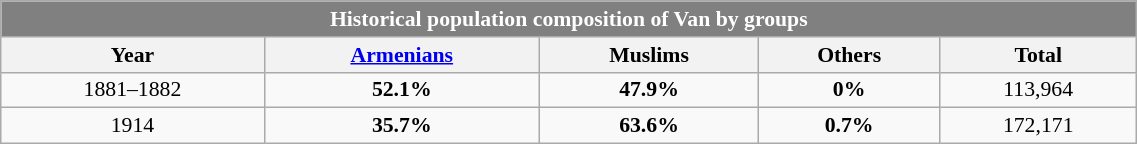<table class="wikitable" style="font-size:0.906em; width:60%; text-align:center;">
<tr>
<th colspan="5" style="background:gray; color:white; text-align:center;">Historical population <strong>composition</strong> of Van by groups</th>
</tr>
<tr>
<th>Year</th>
<th><a href='#'>Armenians</a></th>
<th>Muslims</th>
<th>Others</th>
<th>Total</th>
</tr>
<tr>
<td>1881–1882</td>
<td><strong>52.1%</strong></td>
<td><strong>47.9%</strong></td>
<td><strong>0%</strong></td>
<td>113,964</td>
</tr>
<tr>
<td>1914</td>
<td><strong>35.7%</strong></td>
<td><strong>63.6%</strong></td>
<td><strong>0.7%</strong></td>
<td>172,171</td>
</tr>
</table>
